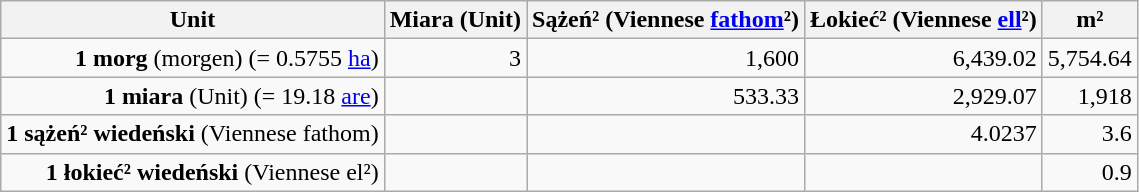<table class="wikitable">
<tr>
<th>Unit</th>
<th>Miara (Unit)</th>
<th>Sążeń² (Viennese <a href='#'>fathom</a>²)</th>
<th>Łokieć² (Viennese <a href='#'>ell</a>²)</th>
<th>m²</th>
</tr>
<tr align="right">
<td><strong>1 morg</strong> (morgen) (= 0.5755 <a href='#'>ha</a>)</td>
<td>3</td>
<td>1,600</td>
<td>6,439.02</td>
<td>5,754.64</td>
</tr>
<tr align="right">
<td><strong>1 miara</strong> (Unit) (= 19.18 <a href='#'>are</a>)</td>
<td></td>
<td>533.33</td>
<td>2,929.07</td>
<td>1,918</td>
</tr>
<tr align="right">
<td><strong>1 sążeń² wiedeński</strong> (Viennese fathom)</td>
<td></td>
<td></td>
<td>4.0237</td>
<td>3.6</td>
</tr>
<tr align="right">
<td><strong>1 łokieć² wiedeński</strong> (Viennese el²)</td>
<td></td>
<td></td>
<td></td>
<td>0.9</td>
</tr>
</table>
